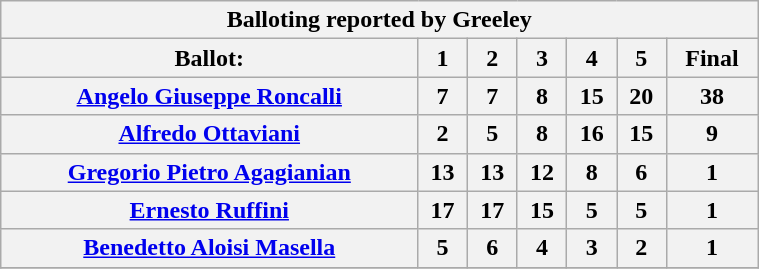<table class="wikitable" width="40%">
<tr>
<th colspan=7>Balloting reported by Greeley</th>
</tr>
<tr>
<th>Ballot:</th>
<th>1</th>
<th>2</th>
<th>3</th>
<th>4</th>
<th>5</th>
<th>Final</th>
</tr>
<tr>
<th><a href='#'>Angelo Giuseppe Roncalli</a></th>
<th>7</th>
<th>7</th>
<th>8</th>
<th>15</th>
<th>20</th>
<th>38</th>
</tr>
<tr>
<th><a href='#'>Alfredo Ottaviani</a></th>
<th>2</th>
<th>5</th>
<th>8</th>
<th>16</th>
<th>15</th>
<th>9</th>
</tr>
<tr>
<th><a href='#'>Gregorio Pietro Agagianian</a></th>
<th>13</th>
<th>13</th>
<th>12</th>
<th>8</th>
<th>6</th>
<th>1</th>
</tr>
<tr>
<th><a href='#'>Ernesto Ruffini</a></th>
<th>17</th>
<th>17</th>
<th>15</th>
<th>5</th>
<th>5</th>
<th>1</th>
</tr>
<tr>
<th><a href='#'>Benedetto Aloisi Masella</a></th>
<th>5</th>
<th>6</th>
<th>4</th>
<th>3</th>
<th>2</th>
<th>1</th>
</tr>
<tr>
</tr>
</table>
